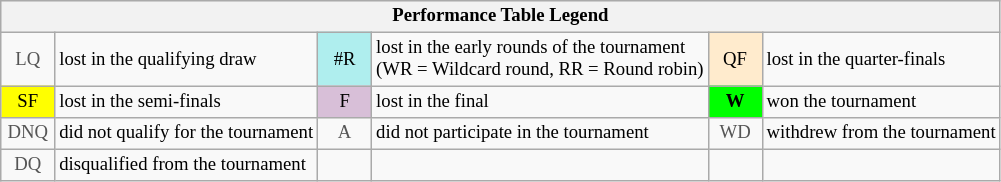<table class="wikitable" style="font-size:78%;">
<tr bgcolor="#efefef">
<th colspan="6">Performance Table Legend</th>
</tr>
<tr>
<td align="center" style="color:#555555;" width="30">LQ</td>
<td>lost in the qualifying draw</td>
<td align="center" style="background:#afeeee;">#R</td>
<td>lost in the early rounds of the tournament<br>(WR = Wildcard round, RR = Round robin)</td>
<td align="center" style="background:#ffebcd;">QF</td>
<td>lost in the quarter-finals</td>
</tr>
<tr>
<td align="center" style="background:yellow;">SF</td>
<td>lost in the semi-finals</td>
<td align="center" style="background:#D8BFD8;">F</td>
<td>lost in the final</td>
<td align="center" style="background:#00ff00;"><strong>W</strong></td>
<td>won the tournament</td>
</tr>
<tr>
<td align="center" style="color:#555555;" width="30">DNQ</td>
<td>did not qualify for the tournament</td>
<td align="center" style="color:#555555;" width="30">A</td>
<td>did not participate in the tournament</td>
<td align="center" style="color:#555555;" width="30">WD</td>
<td>withdrew from the tournament</td>
</tr>
<tr>
<td align="center" style="color:#555555;" width="30">DQ</td>
<td>disqualified from the tournament</td>
<td></td>
<td></td>
<td></td>
<td></td>
</tr>
</table>
